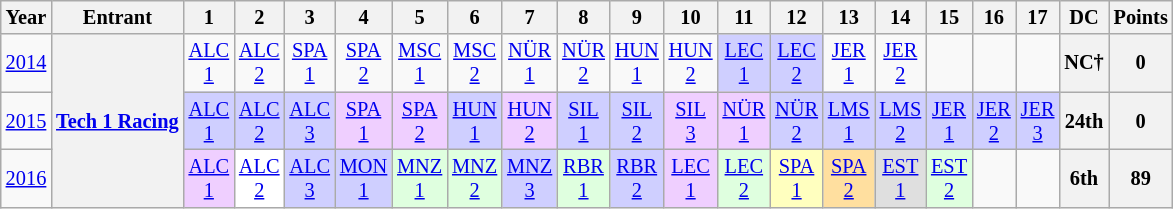<table class="wikitable" style="text-align:center; font-size:85%">
<tr>
<th>Year</th>
<th>Entrant</th>
<th>1</th>
<th>2</th>
<th>3</th>
<th>4</th>
<th>5</th>
<th>6</th>
<th>7</th>
<th>8</th>
<th>9</th>
<th>10</th>
<th>11</th>
<th>12</th>
<th>13</th>
<th>14</th>
<th>15</th>
<th>16</th>
<th>17</th>
<th>DC</th>
<th>Points</th>
</tr>
<tr>
<td><a href='#'>2014</a></td>
<th rowspan="3"><a href='#'>Tech 1 Racing</a></th>
<td style="background:#;"><a href='#'>ALC<br>1</a><br></td>
<td style="background:#;"><a href='#'>ALC<br>2</a><br></td>
<td style="background:#;"><a href='#'>SPA<br>1</a><br></td>
<td style="background:#;"><a href='#'>SPA<br>2</a><br></td>
<td style="background:#;"><a href='#'>MSC<br>1</a><br></td>
<td style="background:#;"><a href='#'>MSC<br>2</a><br></td>
<td style="background:#;"><a href='#'>NÜR<br>1</a><br></td>
<td style="background:#;"><a href='#'>NÜR<br>2</a><br></td>
<td style="background:#;"><a href='#'>HUN<br>1</a><br></td>
<td style="background:#;"><a href='#'>HUN<br>2</a><br></td>
<td style="background:#cfcfff;"><a href='#'>LEC<br>1</a><br></td>
<td style="background:#cfcfff;"><a href='#'>LEC<br>2</a><br></td>
<td style="background:#;"><a href='#'>JER<br>1</a><br></td>
<td style="background:#;"><a href='#'>JER<br>2</a><br></td>
<td></td>
<td></td>
<td></td>
<th>NC†</th>
<th>0</th>
</tr>
<tr>
<td><a href='#'>2015</a></td>
<td style="background:#cfcfff;"><a href='#'>ALC<br>1</a><br></td>
<td style="background:#cfcfff;"><a href='#'>ALC<br>2</a><br></td>
<td style="background:#cfcfff;"><a href='#'>ALC<br>3</a><br></td>
<td style="background:#efcfff;"><a href='#'>SPA<br>1</a><br></td>
<td style="background:#efcfff;"><a href='#'>SPA<br>2</a><br></td>
<td style="background:#cfcfff;"><a href='#'>HUN<br>1</a><br></td>
<td style="background:#efcfff;"><a href='#'>HUN<br>2</a><br></td>
<td style="background:#cfcfff;"><a href='#'>SIL<br>1</a><br></td>
<td style="background:#cfcfff;"><a href='#'>SIL<br>2</a><br></td>
<td style="background:#efcfff;"><a href='#'>SIL<br>3</a><br></td>
<td style="background:#efcfff;"><a href='#'>NÜR<br>1</a><br></td>
<td style="background:#cfcfff;"><a href='#'>NÜR<br>2</a><br></td>
<td style="background:#cfcfff;"><a href='#'>LMS<br>1</a><br></td>
<td style="background:#cfcfff;"><a href='#'>LMS<br>2</a><br></td>
<td style="background:#cfcfff;"><a href='#'>JER<br>1</a><br></td>
<td style="background:#cfcfff;"><a href='#'>JER<br>2</a><br></td>
<td style="background:#cfcfff;"><a href='#'>JER<br>3</a><br></td>
<th>24th</th>
<th>0</th>
</tr>
<tr>
<td><a href='#'>2016</a></td>
<td style="background:#efcfff;"><a href='#'>ALC<br>1</a><br></td>
<td style="background:#ffffff;"><a href='#'>ALC<br>2</a><br></td>
<td style="background:#cfcfff;"><a href='#'>ALC<br>3</a><br></td>
<td style="background:#cfcfff;"><a href='#'>MON<br>1</a><br></td>
<td style="background:#dfffdf;"><a href='#'>MNZ<br>1</a><br></td>
<td style="background:#dfffdf;"><a href='#'>MNZ<br>2</a><br></td>
<td style="background:#cfcfff;"><a href='#'>MNZ<br>3</a><br></td>
<td style="background:#dfffdf;"><a href='#'>RBR<br>1</a><br></td>
<td style="background:#cfcfff;"><a href='#'>RBR<br>2</a><br></td>
<td style="background:#efcfff;"><a href='#'>LEC<br>1</a><br></td>
<td style="background:#dfffdf;"><a href='#'>LEC<br>2</a><br></td>
<td style="background:#ffffbf;"><a href='#'>SPA<br>1</a><br></td>
<td style="background:#ffdf9f;"><a href='#'>SPA<br>2</a><br></td>
<td style="background:#dfdfdf;"><a href='#'>EST<br>1</a><br></td>
<td style="background:#dfffdf;"><a href='#'>EST<br>2</a><br></td>
<td></td>
<td></td>
<th>6th</th>
<th>89</th>
</tr>
</table>
